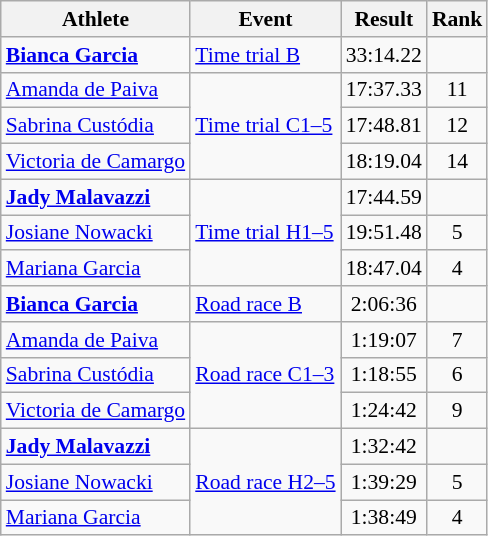<table class=wikitable style="font-size:90%">
<tr>
<th>Athlete</th>
<th>Event</th>
<th>Result</th>
<th>Rank</th>
</tr>
<tr align=center>
<td align=left><strong><a href='#'>Bianca Garcia</a></strong></td>
<td align=left><a href='#'>Time trial B</a></td>
<td>33:14.22</td>
<td></td>
</tr>
<tr align=center>
<td align=left><a href='#'>Amanda de Paiva</a></td>
<td align=left rowspan=3><a href='#'>Time trial C1–5</a></td>
<td>17:37.33</td>
<td>11</td>
</tr>
<tr align=center>
<td align=left><a href='#'>Sabrina Custódia</a></td>
<td>17:48.81</td>
<td>12</td>
</tr>
<tr align=center>
<td align=left><a href='#'>Victoria de Camargo</a></td>
<td>18:19.04</td>
<td>14</td>
</tr>
<tr align=center>
<td align=left><strong><a href='#'>Jady Malavazzi</a></strong></td>
<td align=left rowspan=3><a href='#'>Time trial H1–5</a></td>
<td>17:44.59</td>
<td></td>
</tr>
<tr align=center>
<td align=left><a href='#'>Josiane Nowacki</a></td>
<td>19:51.48</td>
<td>5</td>
</tr>
<tr align=center>
<td align=left><a href='#'>Mariana Garcia</a></td>
<td>18:47.04</td>
<td>4</td>
</tr>
<tr align=center>
<td align=left><strong><a href='#'>Bianca Garcia</a></strong></td>
<td align=left><a href='#'>Road race B</a></td>
<td>2:06:36</td>
<td></td>
</tr>
<tr align=center>
<td align=left><a href='#'>Amanda de Paiva</a></td>
<td align=left rowspan=3><a href='#'>Road race C1–3</a></td>
<td>1:19:07</td>
<td>7</td>
</tr>
<tr align=center>
<td align=left><a href='#'>Sabrina Custódia</a></td>
<td>1:18:55</td>
<td>6</td>
</tr>
<tr align=center>
<td align=left><a href='#'>Victoria de Camargo</a></td>
<td>1:24:42</td>
<td>9</td>
</tr>
<tr align=center>
<td align=left><strong><a href='#'>Jady Malavazzi</a></strong></td>
<td align=left rowspan=3><a href='#'>Road race H2–5</a></td>
<td>1:32:42</td>
<td></td>
</tr>
<tr align=center>
<td align=left><a href='#'>Josiane Nowacki</a></td>
<td>1:39:29</td>
<td>5</td>
</tr>
<tr align=center>
<td align=left><a href='#'>Mariana Garcia</a></td>
<td>1:38:49</td>
<td>4</td>
</tr>
</table>
